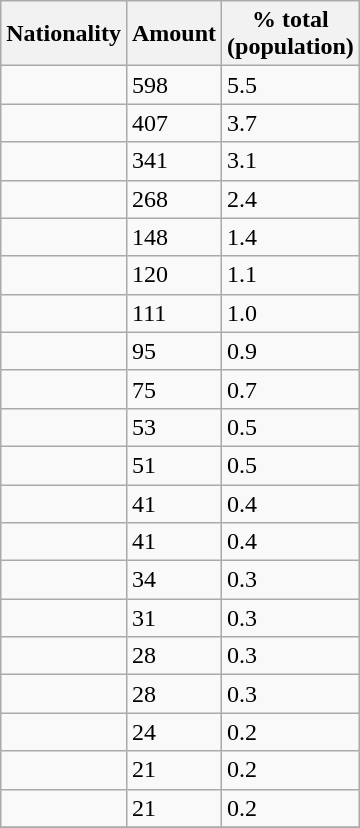<table class="wikitable floatright">
<tr \>
<th>Nationality</th>
<th>Amount</th>
<th>% total<br>(population)</th>
</tr>
<tr>
<td></td>
<td>598</td>
<td>5.5</td>
</tr>
<tr>
<td></td>
<td>407</td>
<td>3.7</td>
</tr>
<tr>
<td></td>
<td>341</td>
<td>3.1</td>
</tr>
<tr>
<td></td>
<td>268</td>
<td>2.4</td>
</tr>
<tr>
<td></td>
<td>148</td>
<td>1.4</td>
</tr>
<tr>
<td></td>
<td>120</td>
<td>1.1</td>
</tr>
<tr>
<td></td>
<td>111</td>
<td>1.0</td>
</tr>
<tr>
<td></td>
<td>95</td>
<td>0.9</td>
</tr>
<tr>
<td></td>
<td>75</td>
<td>0.7</td>
</tr>
<tr>
<td></td>
<td>53</td>
<td>0.5</td>
</tr>
<tr>
<td></td>
<td>51</td>
<td>0.5</td>
</tr>
<tr>
<td></td>
<td>41</td>
<td>0.4</td>
</tr>
<tr>
<td></td>
<td>41</td>
<td>0.4</td>
</tr>
<tr>
<td></td>
<td>34</td>
<td>0.3</td>
</tr>
<tr>
<td></td>
<td>31</td>
<td>0.3</td>
</tr>
<tr>
<td></td>
<td>28</td>
<td>0.3</td>
</tr>
<tr>
<td></td>
<td>28</td>
<td>0.3</td>
</tr>
<tr>
<td></td>
<td>24</td>
<td>0.2</td>
</tr>
<tr>
<td></td>
<td>21</td>
<td>0.2</td>
</tr>
<tr>
<td></td>
<td>21</td>
<td>0.2</td>
</tr>
<tr>
</tr>
</table>
